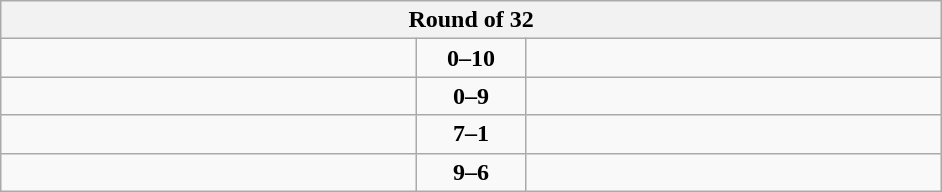<table class="wikitable" style="text-align: center;">
<tr>
<th colspan=3>Round of 32</th>
</tr>
<tr>
<td align=left width="270"></td>
<td align=center width="65"><strong>0–10</strong></td>
<td align=left width="270"><strong></strong></td>
</tr>
<tr>
<td align=left></td>
<td align=center><strong>0–9</strong></td>
<td align=left><strong></strong></td>
</tr>
<tr>
<td align=left><strong></strong></td>
<td align=center><strong>7–1</strong></td>
<td align=left></td>
</tr>
<tr>
<td align=left><strong></strong></td>
<td align=center><strong>9–6</strong></td>
<td align=left></td>
</tr>
</table>
